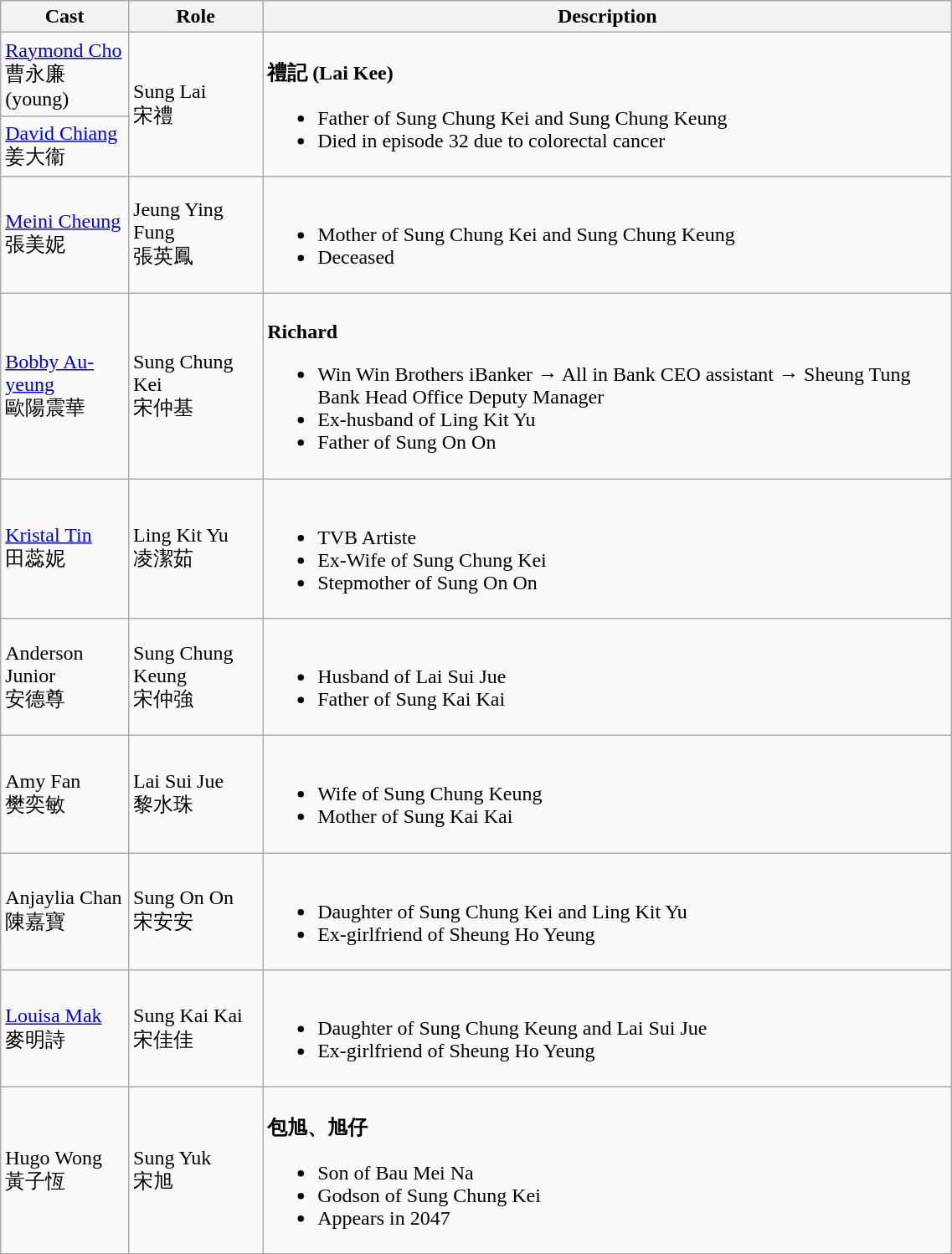<table class="wikitable" width="60%">
<tr>
<th>Cast</th>
<th>Role</th>
<th>Description</th>
</tr>
<tr>
<td><a href='#'>Raymond Cho</a>  <br> 曹永廉 (young)</td>
<td rowspan=2>Sung Lai <br> 宋禮</td>
<td rowspan=2><br><strong>禮記 (Lai Kee)</strong><ul><li>Father of Sung Chung Kei and Sung Chung Keung</li><li>Died in episode 32 due to colorectal  cancer</li></ul></td>
</tr>
<tr>
<td><a href='#'>David Chiang</a> <br> 姜大衞</td>
</tr>
<tr>
<td><a href='#'>Meini Cheung</a> <br> 張美妮</td>
<td>Jeung Ying Fung <br> 張英鳳</td>
<td><br><ul><li>Mother of Sung Chung Kei and Sung Chung Keung</li><li>Deceased</li></ul></td>
</tr>
<tr>
<td><a href='#'>Bobby Au-yeung</a> <br> 歐陽震華</td>
<td>Sung Chung Kei <br> 宋仲基</td>
<td><br><strong>Richard</strong><ul><li>Win Win Brothers iBanker → All in Bank CEO assistant → Sheung Tung Bank Head Office Deputy Manager</li><li>Ex-husband of Ling Kit Yu</li><li>Father of Sung On On</li></ul></td>
</tr>
<tr>
<td><a href='#'>Kristal Tin</a> <br> 田蕊妮</td>
<td>Ling Kit Yu <br> 凌潔茹</td>
<td><br><ul><li>TVB Artiste</li><li>Ex-Wife of Sung Chung Kei</li><li>Stepmother of Sung On On</li></ul></td>
</tr>
<tr>
<td>Anderson Junior <br> 安德尊</td>
<td>Sung Chung Keung <br> 宋仲強</td>
<td><br><ul><li>Husband of Lai Sui Jue</li><li>Father of Sung Kai Kai</li></ul></td>
</tr>
<tr>
<td>Amy Fan <br> 樊奕敏</td>
<td>Lai Sui Jue <br> 黎水珠</td>
<td><br><ul><li>Wife of Sung Chung Keung</li><li>Mother of Sung Kai Kai</li></ul></td>
</tr>
<tr>
<td>Anjaylia Chan <br> 陳嘉寶</td>
<td>Sung On On <br> 宋安安</td>
<td><br><ul><li>Daughter of Sung Chung Kei and Ling Kit Yu</li><li>Ex-girlfriend of Sheung Ho Yeung</li></ul></td>
</tr>
<tr>
<td><a href='#'>Louisa Mak</a> <br> 麥明詩</td>
<td>Sung Kai Kai <br> 宋佳佳</td>
<td><br><ul><li>Daughter of Sung Chung Keung and Lai Sui Jue</li><li>Ex-girlfriend of Sheung Ho Yeung</li></ul></td>
</tr>
<tr>
<td>Hugo Wong <br> 黃子恆</td>
<td>Sung Yuk <br> 宋旭</td>
<td><br><strong>包旭、旭仔</strong><ul><li>Son of Bau Mei Na</li><li>Godson of Sung Chung Kei</li><li>Appears in 2047</li></ul></td>
</tr>
</table>
